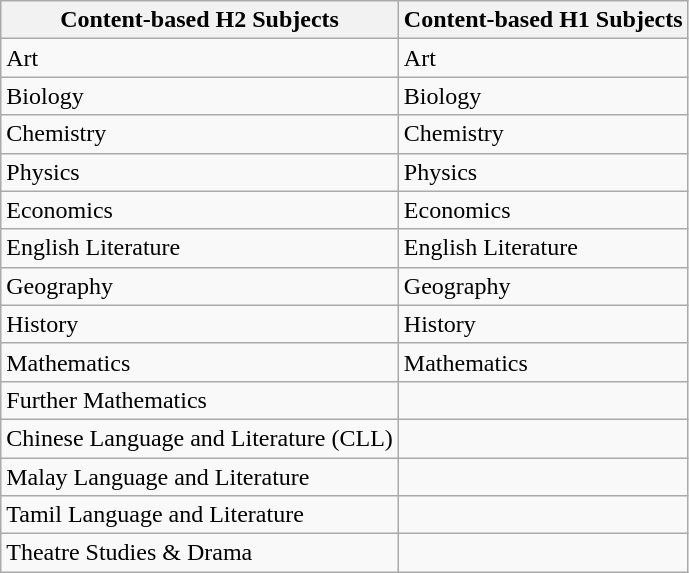<table class="wikitable">
<tr>
<th>Content-based H2 Subjects</th>
<th>Content-based H1 Subjects</th>
</tr>
<tr>
<td>Art</td>
<td>Art</td>
</tr>
<tr>
<td>Biology</td>
<td>Biology</td>
</tr>
<tr>
<td>Chemistry</td>
<td>Chemistry</td>
</tr>
<tr>
<td>Physics</td>
<td>Physics</td>
</tr>
<tr>
<td>Economics</td>
<td>Economics</td>
</tr>
<tr>
<td>English Literature</td>
<td>English Literature</td>
</tr>
<tr>
<td>Geography</td>
<td>Geography</td>
</tr>
<tr>
<td>History</td>
<td>History</td>
</tr>
<tr>
<td>Mathematics</td>
<td>Mathematics</td>
</tr>
<tr>
<td>Further Mathematics</td>
<td></td>
</tr>
<tr>
<td>Chinese Language and Literature (CLL)</td>
<td></td>
</tr>
<tr>
<td>Malay Language and Literature</td>
<td></td>
</tr>
<tr>
<td>Tamil Language and Literature</td>
<td></td>
</tr>
<tr>
<td>Theatre Studies & Drama</td>
<td></td>
</tr>
</table>
